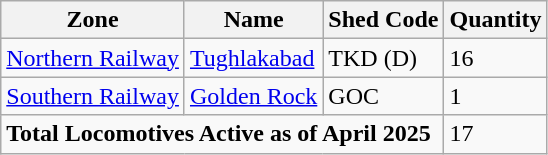<table class="wikitable">
<tr>
<th>Zone</th>
<th>Name</th>
<th>Shed Code</th>
<th>Quantity</th>
</tr>
<tr>
<td><a href='#'>Northern Railway</a></td>
<td><a href='#'>Tughlakabad</a></td>
<td>TKD (D)</td>
<td>16</td>
</tr>
<tr>
<td><a href='#'>Southern Railway</a></td>
<td><a href='#'>Golden Rock</a></td>
<td>GOC</td>
<td>1</td>
</tr>
<tr>
<td colspan="3"><strong>Total Locomotives Active as of April 2025</strong></td>
<td>17</td>
</tr>
</table>
